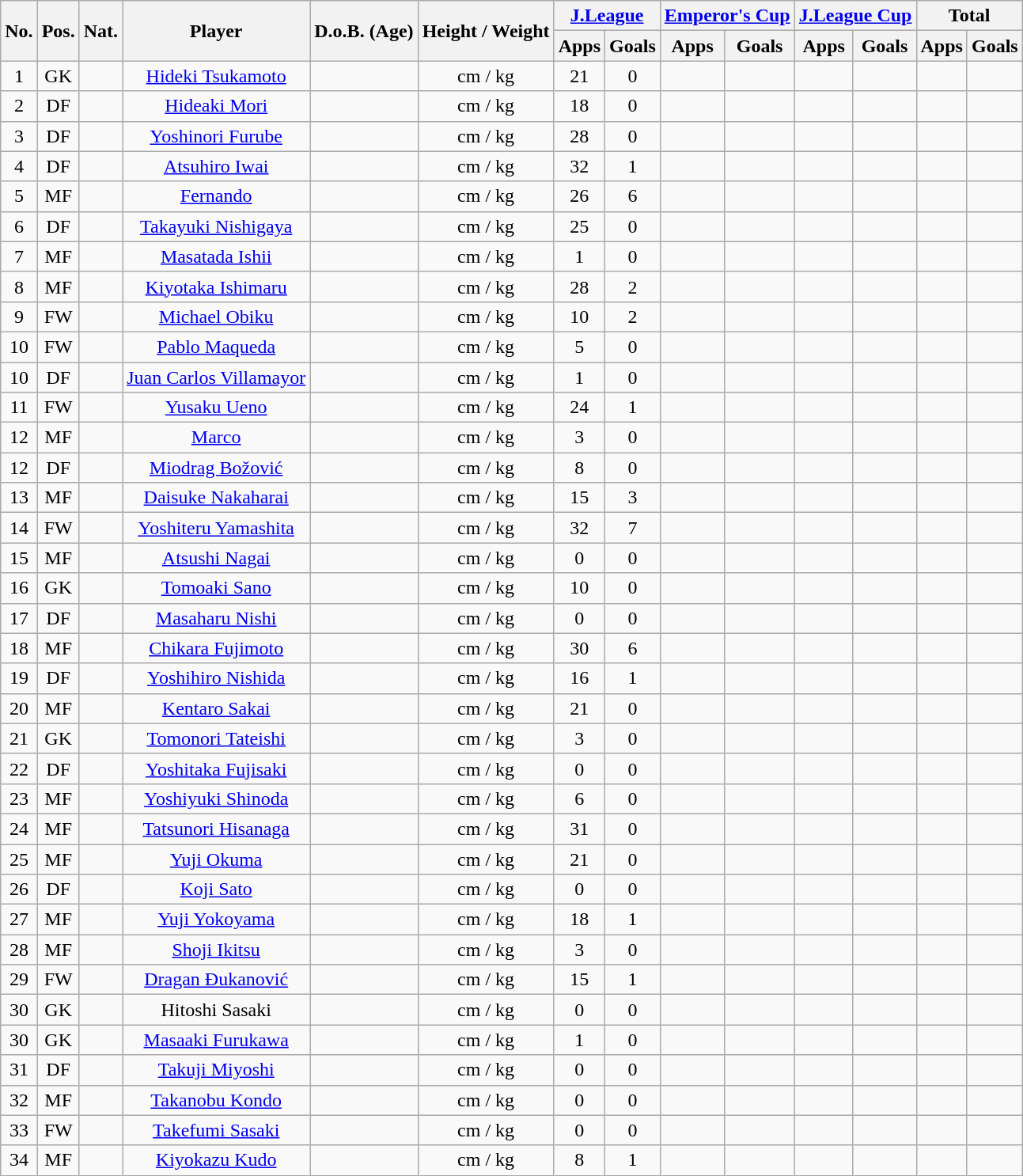<table class="wikitable" style="text-align:center;">
<tr>
<th rowspan="2">No.</th>
<th rowspan="2">Pos.</th>
<th rowspan="2">Nat.</th>
<th rowspan="2">Player</th>
<th rowspan="2">D.o.B. (Age)</th>
<th rowspan="2">Height / Weight</th>
<th colspan="2"><a href='#'>J.League</a></th>
<th colspan="2"><a href='#'>Emperor's Cup</a></th>
<th colspan="2"><a href='#'>J.League Cup</a></th>
<th colspan="2">Total</th>
</tr>
<tr>
<th>Apps</th>
<th>Goals</th>
<th>Apps</th>
<th>Goals</th>
<th>Apps</th>
<th>Goals</th>
<th>Apps</th>
<th>Goals</th>
</tr>
<tr>
<td>1</td>
<td>GK</td>
<td></td>
<td><a href='#'>Hideki Tsukamoto</a></td>
<td></td>
<td>cm / kg</td>
<td>21</td>
<td>0</td>
<td></td>
<td></td>
<td></td>
<td></td>
<td></td>
<td></td>
</tr>
<tr>
<td>2</td>
<td>DF</td>
<td></td>
<td><a href='#'>Hideaki Mori</a></td>
<td></td>
<td>cm / kg</td>
<td>18</td>
<td>0</td>
<td></td>
<td></td>
<td></td>
<td></td>
<td></td>
<td></td>
</tr>
<tr>
<td>3</td>
<td>DF</td>
<td></td>
<td><a href='#'>Yoshinori Furube</a></td>
<td></td>
<td>cm / kg</td>
<td>28</td>
<td>0</td>
<td></td>
<td></td>
<td></td>
<td></td>
<td></td>
<td></td>
</tr>
<tr>
<td>4</td>
<td>DF</td>
<td></td>
<td><a href='#'>Atsuhiro Iwai</a></td>
<td></td>
<td>cm / kg</td>
<td>32</td>
<td>1</td>
<td></td>
<td></td>
<td></td>
<td></td>
<td></td>
<td></td>
</tr>
<tr>
<td>5</td>
<td>MF</td>
<td></td>
<td><a href='#'>Fernando</a></td>
<td></td>
<td>cm / kg</td>
<td>26</td>
<td>6</td>
<td></td>
<td></td>
<td></td>
<td></td>
<td></td>
<td></td>
</tr>
<tr>
<td>6</td>
<td>DF</td>
<td></td>
<td><a href='#'>Takayuki Nishigaya</a></td>
<td></td>
<td>cm / kg</td>
<td>25</td>
<td>0</td>
<td></td>
<td></td>
<td></td>
<td></td>
<td></td>
<td></td>
</tr>
<tr>
<td>7</td>
<td>MF</td>
<td></td>
<td><a href='#'>Masatada Ishii</a></td>
<td></td>
<td>cm / kg</td>
<td>1</td>
<td>0</td>
<td></td>
<td></td>
<td></td>
<td></td>
<td></td>
<td></td>
</tr>
<tr>
<td>8</td>
<td>MF</td>
<td></td>
<td><a href='#'>Kiyotaka Ishimaru</a></td>
<td></td>
<td>cm / kg</td>
<td>28</td>
<td>2</td>
<td></td>
<td></td>
<td></td>
<td></td>
<td></td>
<td></td>
</tr>
<tr>
<td>9</td>
<td>FW</td>
<td></td>
<td><a href='#'>Michael Obiku</a></td>
<td></td>
<td>cm / kg</td>
<td>10</td>
<td>2</td>
<td></td>
<td></td>
<td></td>
<td></td>
<td></td>
<td></td>
</tr>
<tr>
<td>10</td>
<td>FW</td>
<td></td>
<td><a href='#'>Pablo Maqueda</a></td>
<td></td>
<td>cm / kg</td>
<td>5</td>
<td>0</td>
<td></td>
<td></td>
<td></td>
<td></td>
<td></td>
<td></td>
</tr>
<tr>
<td>10</td>
<td>DF</td>
<td></td>
<td><a href='#'>Juan Carlos Villamayor</a></td>
<td></td>
<td>cm / kg</td>
<td>1</td>
<td>0</td>
<td></td>
<td></td>
<td></td>
<td></td>
<td></td>
<td></td>
</tr>
<tr>
<td>11</td>
<td>FW</td>
<td></td>
<td><a href='#'>Yusaku Ueno</a></td>
<td></td>
<td>cm / kg</td>
<td>24</td>
<td>1</td>
<td></td>
<td></td>
<td></td>
<td></td>
<td></td>
<td></td>
</tr>
<tr>
<td>12</td>
<td>MF</td>
<td></td>
<td><a href='#'>Marco</a></td>
<td></td>
<td>cm / kg</td>
<td>3</td>
<td>0</td>
<td></td>
<td></td>
<td></td>
<td></td>
<td></td>
<td></td>
</tr>
<tr>
<td>12</td>
<td>DF</td>
<td></td>
<td><a href='#'>Miodrag Božović</a></td>
<td></td>
<td>cm / kg</td>
<td>8</td>
<td>0</td>
<td></td>
<td></td>
<td></td>
<td></td>
<td></td>
<td></td>
</tr>
<tr>
<td>13</td>
<td>MF</td>
<td></td>
<td><a href='#'>Daisuke Nakaharai</a></td>
<td></td>
<td>cm / kg</td>
<td>15</td>
<td>3</td>
<td></td>
<td></td>
<td></td>
<td></td>
<td></td>
<td></td>
</tr>
<tr>
<td>14</td>
<td>FW</td>
<td></td>
<td><a href='#'>Yoshiteru Yamashita</a></td>
<td></td>
<td>cm / kg</td>
<td>32</td>
<td>7</td>
<td></td>
<td></td>
<td></td>
<td></td>
<td></td>
<td></td>
</tr>
<tr>
<td>15</td>
<td>MF</td>
<td></td>
<td><a href='#'>Atsushi Nagai</a></td>
<td></td>
<td>cm / kg</td>
<td>0</td>
<td>0</td>
<td></td>
<td></td>
<td></td>
<td></td>
<td></td>
<td></td>
</tr>
<tr>
<td>16</td>
<td>GK</td>
<td></td>
<td><a href='#'>Tomoaki Sano</a></td>
<td></td>
<td>cm / kg</td>
<td>10</td>
<td>0</td>
<td></td>
<td></td>
<td></td>
<td></td>
<td></td>
<td></td>
</tr>
<tr>
<td>17</td>
<td>DF</td>
<td></td>
<td><a href='#'>Masaharu Nishi</a></td>
<td></td>
<td>cm / kg</td>
<td>0</td>
<td>0</td>
<td></td>
<td></td>
<td></td>
<td></td>
<td></td>
<td></td>
</tr>
<tr>
<td>18</td>
<td>MF</td>
<td></td>
<td><a href='#'>Chikara Fujimoto</a></td>
<td></td>
<td>cm / kg</td>
<td>30</td>
<td>6</td>
<td></td>
<td></td>
<td></td>
<td></td>
<td></td>
<td></td>
</tr>
<tr>
<td>19</td>
<td>DF</td>
<td></td>
<td><a href='#'>Yoshihiro Nishida</a></td>
<td></td>
<td>cm / kg</td>
<td>16</td>
<td>1</td>
<td></td>
<td></td>
<td></td>
<td></td>
<td></td>
<td></td>
</tr>
<tr>
<td>20</td>
<td>MF</td>
<td></td>
<td><a href='#'>Kentaro Sakai</a></td>
<td></td>
<td>cm / kg</td>
<td>21</td>
<td>0</td>
<td></td>
<td></td>
<td></td>
<td></td>
<td></td>
<td></td>
</tr>
<tr>
<td>21</td>
<td>GK</td>
<td></td>
<td><a href='#'>Tomonori Tateishi</a></td>
<td></td>
<td>cm / kg</td>
<td>3</td>
<td>0</td>
<td></td>
<td></td>
<td></td>
<td></td>
<td></td>
<td></td>
</tr>
<tr>
<td>22</td>
<td>DF</td>
<td></td>
<td><a href='#'>Yoshitaka Fujisaki</a></td>
<td></td>
<td>cm / kg</td>
<td>0</td>
<td>0</td>
<td></td>
<td></td>
<td></td>
<td></td>
<td></td>
<td></td>
</tr>
<tr>
<td>23</td>
<td>MF</td>
<td></td>
<td><a href='#'>Yoshiyuki Shinoda</a></td>
<td></td>
<td>cm / kg</td>
<td>6</td>
<td>0</td>
<td></td>
<td></td>
<td></td>
<td></td>
<td></td>
<td></td>
</tr>
<tr>
<td>24</td>
<td>MF</td>
<td></td>
<td><a href='#'>Tatsunori Hisanaga</a></td>
<td></td>
<td>cm / kg</td>
<td>31</td>
<td>0</td>
<td></td>
<td></td>
<td></td>
<td></td>
<td></td>
<td></td>
</tr>
<tr>
<td>25</td>
<td>MF</td>
<td></td>
<td><a href='#'>Yuji Okuma</a></td>
<td></td>
<td>cm / kg</td>
<td>21</td>
<td>0</td>
<td></td>
<td></td>
<td></td>
<td></td>
<td></td>
<td></td>
</tr>
<tr>
<td>26</td>
<td>DF</td>
<td></td>
<td><a href='#'>Koji Sato</a></td>
<td></td>
<td>cm / kg</td>
<td>0</td>
<td>0</td>
<td></td>
<td></td>
<td></td>
<td></td>
<td></td>
<td></td>
</tr>
<tr>
<td>27</td>
<td>MF</td>
<td></td>
<td><a href='#'>Yuji Yokoyama</a></td>
<td></td>
<td>cm / kg</td>
<td>18</td>
<td>1</td>
<td></td>
<td></td>
<td></td>
<td></td>
<td></td>
<td></td>
</tr>
<tr>
<td>28</td>
<td>MF</td>
<td></td>
<td><a href='#'>Shoji Ikitsu</a></td>
<td></td>
<td>cm / kg</td>
<td>3</td>
<td>0</td>
<td></td>
<td></td>
<td></td>
<td></td>
<td></td>
<td></td>
</tr>
<tr>
<td>29</td>
<td>FW</td>
<td></td>
<td><a href='#'>Dragan Đukanović</a></td>
<td></td>
<td>cm / kg</td>
<td>15</td>
<td>1</td>
<td></td>
<td></td>
<td></td>
<td></td>
<td></td>
<td></td>
</tr>
<tr>
<td>30</td>
<td>GK</td>
<td></td>
<td>Hitoshi Sasaki</td>
<td></td>
<td>cm / kg</td>
<td>0</td>
<td>0</td>
<td></td>
<td></td>
<td></td>
<td></td>
<td></td>
<td></td>
</tr>
<tr>
<td>30</td>
<td>GK</td>
<td></td>
<td><a href='#'>Masaaki Furukawa</a></td>
<td></td>
<td>cm / kg</td>
<td>1</td>
<td>0</td>
<td></td>
<td></td>
<td></td>
<td></td>
<td></td>
<td></td>
</tr>
<tr>
<td>31</td>
<td>DF</td>
<td></td>
<td><a href='#'>Takuji Miyoshi</a></td>
<td></td>
<td>cm / kg</td>
<td>0</td>
<td>0</td>
<td></td>
<td></td>
<td></td>
<td></td>
<td></td>
<td></td>
</tr>
<tr>
<td>32</td>
<td>MF</td>
<td></td>
<td><a href='#'>Takanobu Kondo</a></td>
<td></td>
<td>cm / kg</td>
<td>0</td>
<td>0</td>
<td></td>
<td></td>
<td></td>
<td></td>
<td></td>
<td></td>
</tr>
<tr>
<td>33</td>
<td>FW</td>
<td></td>
<td><a href='#'>Takefumi Sasaki</a></td>
<td></td>
<td>cm / kg</td>
<td>0</td>
<td>0</td>
<td></td>
<td></td>
<td></td>
<td></td>
<td></td>
<td></td>
</tr>
<tr>
<td>34</td>
<td>MF</td>
<td></td>
<td><a href='#'>Kiyokazu Kudo</a></td>
<td></td>
<td>cm / kg</td>
<td>8</td>
<td>1</td>
<td></td>
<td></td>
<td></td>
<td></td>
<td></td>
<td></td>
</tr>
</table>
